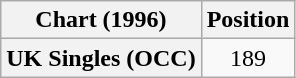<table class="wikitable plainrowheaders" style="text-align:center">
<tr>
<th>Chart (1996)</th>
<th>Position</th>
</tr>
<tr>
<th scope="row">UK Singles (OCC)</th>
<td>189</td>
</tr>
</table>
